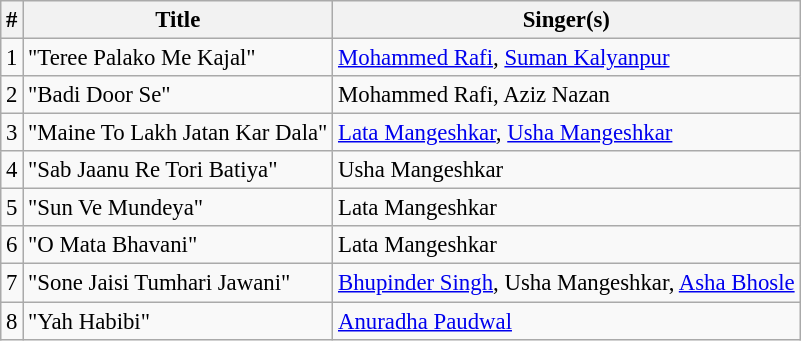<table class="wikitable" style="font-size:95%;">
<tr>
<th>#</th>
<th>Title</th>
<th>Singer(s)</th>
</tr>
<tr>
<td>1</td>
<td>"Teree Palako Me Kajal"</td>
<td><a href='#'>Mohammed Rafi</a>, <a href='#'>Suman Kalyanpur</a></td>
</tr>
<tr>
<td>2</td>
<td>"Badi Door Se"</td>
<td>Mohammed Rafi, Aziz Nazan</td>
</tr>
<tr>
<td>3</td>
<td>"Maine To Lakh Jatan Kar Dala"</td>
<td><a href='#'>Lata Mangeshkar</a>, <a href='#'>Usha Mangeshkar</a></td>
</tr>
<tr>
<td>4</td>
<td>"Sab Jaanu Re Tori Batiya"</td>
<td>Usha Mangeshkar</td>
</tr>
<tr>
<td>5</td>
<td>"Sun Ve Mundeya"</td>
<td>Lata Mangeshkar</td>
</tr>
<tr>
<td>6</td>
<td>"O Mata Bhavani"</td>
<td>Lata Mangeshkar</td>
</tr>
<tr>
<td>7</td>
<td>"Sone Jaisi Tumhari Jawani"</td>
<td><a href='#'>Bhupinder Singh</a>, Usha Mangeshkar, <a href='#'>Asha Bhosle</a></td>
</tr>
<tr>
<td>8</td>
<td>"Yah Habibi"</td>
<td><a href='#'>Anuradha Paudwal</a></td>
</tr>
</table>
